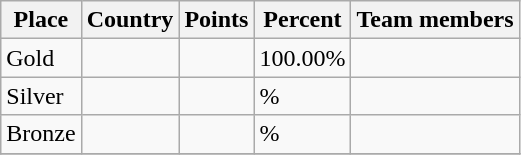<table class="wikitable sortable" style="text-align: left;">
<tr>
<th>Place</th>
<th>Country</th>
<th>Points</th>
<th>Percent</th>
<th>Team members</th>
</tr>
<tr>
<td> Gold</td>
<td></td>
<td></td>
<td>100.00%</td>
<td></td>
</tr>
<tr>
<td> Silver</td>
<td></td>
<td></td>
<td>%</td>
<td></td>
</tr>
<tr>
<td> Bronze</td>
<td></td>
<td></td>
<td>%</td>
<td></td>
</tr>
<tr>
</tr>
</table>
